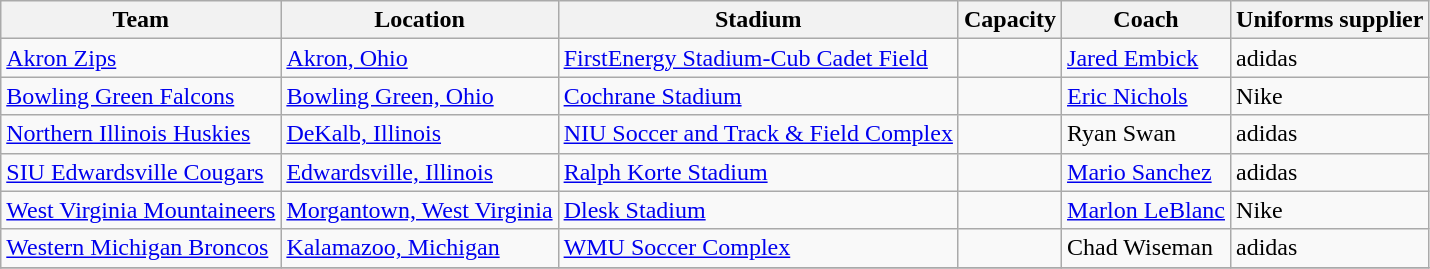<table class="wikitable sortable" style="text-align: left;">
<tr>
<th>Team</th>
<th>Location</th>
<th>Stadium</th>
<th>Capacity</th>
<th>Coach</th>
<th>Uniforms supplier</th>
</tr>
<tr>
<td><a href='#'>Akron Zips</a></td>
<td><a href='#'>Akron, Ohio</a></td>
<td><a href='#'>FirstEnergy Stadium-Cub Cadet Field</a></td>
<td align="center"></td>
<td> <a href='#'>Jared Embick</a></td>
<td> adidas</td>
</tr>
<tr>
<td><a href='#'>Bowling Green Falcons</a></td>
<td><a href='#'>Bowling Green, Ohio</a></td>
<td><a href='#'>Cochrane Stadium</a></td>
<td align="center"></td>
<td> <a href='#'>Eric Nichols</a></td>
<td> Nike</td>
</tr>
<tr>
<td><a href='#'>Northern Illinois Huskies</a></td>
<td><a href='#'>DeKalb, Illinois</a></td>
<td><a href='#'>NIU Soccer and Track & Field Complex</a></td>
<td align="center"></td>
<td> Ryan Swan</td>
<td> adidas</td>
</tr>
<tr>
<td><a href='#'>SIU Edwardsville Cougars</a></td>
<td><a href='#'>Edwardsville, Illinois</a></td>
<td><a href='#'>Ralph Korte Stadium</a></td>
<td align="center"></td>
<td> <a href='#'>Mario Sanchez</a></td>
<td> adidas</td>
</tr>
<tr>
<td><a href='#'>West Virginia Mountaineers</a></td>
<td><a href='#'>Morgantown, West Virginia</a></td>
<td><a href='#'>Dlesk Stadium</a></td>
<td align="center"></td>
<td> <a href='#'>Marlon LeBlanc</a></td>
<td> Nike</td>
</tr>
<tr>
<td><a href='#'>Western Michigan Broncos</a></td>
<td><a href='#'>Kalamazoo, Michigan</a></td>
<td><a href='#'>WMU Soccer Complex</a></td>
<td align="center"></td>
<td> Chad Wiseman</td>
<td> adidas</td>
</tr>
<tr>
</tr>
</table>
